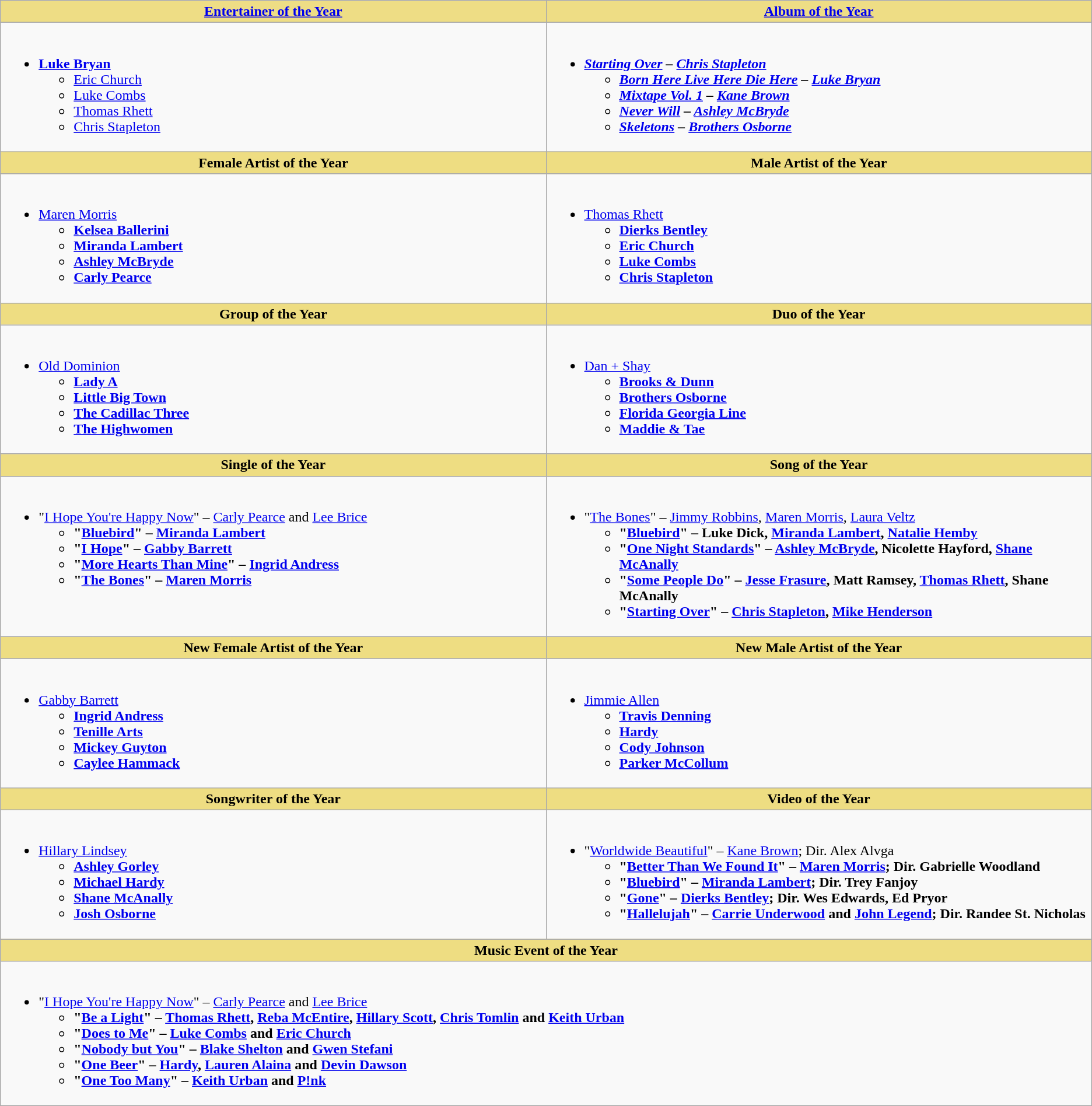<table class="wikitable">
<tr>
<th style="background:#EEDD85;" width="50%"><a href='#'>Entertainer of the Year</a></th>
<th style="background:#EEDD85;" width="50%"><a href='#'>Album of the Year</a></th>
</tr>
<tr>
<td valign="top"><br><ul><li><strong><a href='#'>Luke Bryan</a></strong><ul><li><a href='#'>Eric Church</a></li><li><a href='#'>Luke Combs</a></li><li><a href='#'>Thomas Rhett</a></li><li><a href='#'>Chris Stapleton</a></li></ul></li></ul></td>
<td valign="top"><br><ul><li><strong><em><a href='#'>Starting Over</a><em> – <a href='#'>Chris Stapleton</a><strong><ul><li></em><a href='#'>Born Here Live Here Die Here</a><em> – <a href='#'>Luke Bryan</a></li><li></em><a href='#'>Mixtape Vol. 1</a><em> – <a href='#'>Kane Brown</a></li><li></em><a href='#'>Never Will</a><em> – <a href='#'>Ashley McBryde</a></li><li></em><a href='#'>Skeletons</a><em> – <a href='#'>Brothers Osborne</a></li></ul></li></ul></td>
</tr>
<tr>
<th style="background:#EEDD82; width=50%">Female Artist of the Year</th>
<th style="background:#EEDD82; width=50%">Male Artist of the Year</th>
</tr>
<tr>
<td valign="top"><br><ul><li></strong><a href='#'>Maren Morris</a><strong><ul><li><a href='#'>Kelsea Ballerini</a></li><li><a href='#'>Miranda Lambert</a></li><li><a href='#'>Ashley McBryde</a></li><li><a href='#'>Carly Pearce</a></li></ul></li></ul></td>
<td valign="top"><br><ul><li></strong><a href='#'>Thomas Rhett</a><strong><ul><li><a href='#'>Dierks Bentley</a></li><li><a href='#'>Eric Church</a></li><li><a href='#'>Luke Combs</a></li><li><a href='#'>Chris Stapleton</a></li></ul></li></ul></td>
</tr>
<tr>
<th style="background:#EEDD82; width=50%">Group of the Year</th>
<th style="background:#EEDD82; width=50%">Duo of the Year</th>
</tr>
<tr>
<td valign="top"><br><ul><li></strong><a href='#'>Old Dominion</a><strong><ul><li><a href='#'>Lady A</a></li><li><a href='#'>Little Big Town</a></li><li><a href='#'>The Cadillac Three</a></li><li><a href='#'>The Highwomen</a></li></ul></li></ul></td>
<td valign="top"><br><ul><li></strong><a href='#'>Dan + Shay</a><strong><ul><li><a href='#'>Brooks & Dunn</a></li><li><a href='#'>Brothers Osborne</a></li><li><a href='#'>Florida Georgia Line</a></li><li><a href='#'>Maddie & Tae</a></li></ul></li></ul></td>
</tr>
<tr>
<th style="background:#EEDD82; width=50%">Single of the Year</th>
<th style="background:#EEDD82; width=50%">Song of the Year</th>
</tr>
<tr>
<td valign="top"><br><ul><li></strong>"<a href='#'>I Hope You're Happy Now</a>" – <a href='#'>Carly Pearce</a> and <a href='#'>Lee Brice</a><strong><ul><li>"<a href='#'>Bluebird</a>" – <a href='#'>Miranda Lambert</a></li><li>"<a href='#'>I Hope</a>" – <a href='#'>Gabby Barrett</a></li><li>"<a href='#'>More Hearts Than Mine</a>" – <a href='#'>Ingrid Andress</a></li><li>"<a href='#'>The Bones</a>" – <a href='#'>Maren Morris</a></li></ul></li></ul></td>
<td valign="top"><br><ul><li></strong>"<a href='#'>The Bones</a>" – <a href='#'>Jimmy Robbins</a>, <a href='#'>Maren Morris</a>, <a href='#'>Laura Veltz</a><strong><ul><li>"<a href='#'>Bluebird</a>" – Luke Dick, <a href='#'>Miranda Lambert</a>, <a href='#'>Natalie Hemby</a></li><li>"<a href='#'>One Night Standards</a>" – <a href='#'>Ashley McBryde</a>, Nicolette Hayford, <a href='#'>Shane McAnally</a></li><li>"<a href='#'>Some People Do</a>" – <a href='#'>Jesse Frasure</a>, Matt Ramsey, <a href='#'>Thomas Rhett</a>, Shane McAnally</li><li>"<a href='#'>Starting Over</a>" – <a href='#'>Chris Stapleton</a>, <a href='#'>Mike Henderson</a></li></ul></li></ul></td>
</tr>
<tr>
<th style="background:#EEDD82; width=50%">New Female Artist of the Year</th>
<th style="background:#EEDD82; width=50%">New Male Artist of the Year</th>
</tr>
<tr>
<td valign="top"><br><ul><li></strong><a href='#'>Gabby Barrett</a><strong><ul><li><a href='#'>Ingrid Andress</a></li><li><a href='#'>Tenille Arts</a></li><li><a href='#'>Mickey Guyton</a></li><li><a href='#'>Caylee Hammack</a></li></ul></li></ul></td>
<td valign="top"><br><ul><li></strong><a href='#'>Jimmie Allen</a><strong><ul><li><a href='#'>Travis Denning</a></li><li><a href='#'>Hardy</a></li><li><a href='#'>Cody Johnson</a></li><li><a href='#'>Parker McCollum</a></li></ul></li></ul></td>
</tr>
<tr>
<th style="background:#EEDD82; width=50%">Songwriter of the Year</th>
<th style="background:#EEDD82; width=50%">Video of the Year</th>
</tr>
<tr>
<td valign="top"><br><ul><li></strong><a href='#'>Hillary Lindsey</a><strong><ul><li><a href='#'>Ashley Gorley</a></li><li><a href='#'>Michael Hardy</a></li><li><a href='#'>Shane McAnally</a></li><li><a href='#'>Josh Osborne</a></li></ul></li></ul></td>
<td valign="top"><br><ul><li></strong>"<a href='#'>Worldwide Beautiful</a>" – <a href='#'>Kane Brown</a>; Dir. Alex Alvga<strong><ul><li>"<a href='#'>Better Than We Found It</a>" – <a href='#'>Maren Morris</a>; Dir. Gabrielle Woodland</li><li>"<a href='#'>Bluebird</a>" – <a href='#'>Miranda Lambert</a>; Dir. Trey Fanjoy</li><li>"<a href='#'>Gone</a>" – <a href='#'>Dierks Bentley</a>; Dir. Wes Edwards, Ed Pryor</li><li>"<a href='#'>Hallelujah</a>" – <a href='#'>Carrie Underwood</a> and <a href='#'>John Legend</a>; Dir. Randee St. Nicholas</li></ul></li></ul></td>
</tr>
<tr>
<th colspan="2" style="background:#EEDD82; width=50%">Music Event of the Year</th>
</tr>
<tr>
<td colspan="2"><br><ul><li></strong>"<a href='#'>I Hope You're Happy Now</a>" – <a href='#'>Carly Pearce</a> and <a href='#'>Lee Brice</a><strong><ul><li>"<a href='#'>Be a Light</a>" – <a href='#'>Thomas Rhett</a>, <a href='#'>Reba McEntire</a>, <a href='#'>Hillary Scott</a>, <a href='#'>Chris Tomlin</a> and <a href='#'>Keith Urban</a></li><li>"<a href='#'>Does to Me</a>" – <a href='#'>Luke Combs</a> and <a href='#'>Eric Church</a></li><li>"<a href='#'>Nobody but You</a>" – <a href='#'>Blake Shelton</a> and <a href='#'>Gwen Stefani</a></li><li>"<a href='#'>One Beer</a>" – <a href='#'>Hardy</a>, <a href='#'>Lauren Alaina</a> and <a href='#'>Devin Dawson</a></li><li>"<a href='#'>One Too Many</a>" – <a href='#'>Keith Urban</a> and <a href='#'>P!nk</a></li></ul></li></ul></td>
</tr>
</table>
